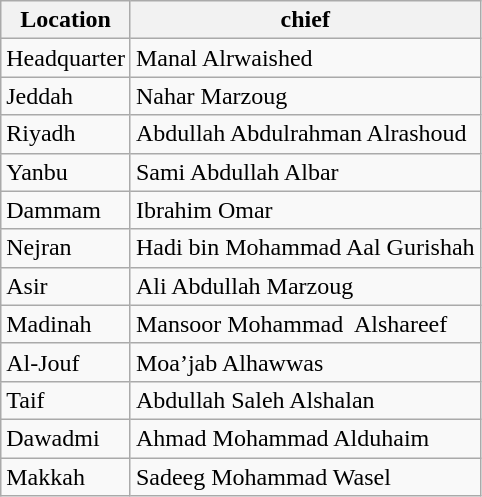<table class="wikitable sortable">
<tr>
<th><strong>Location</strong></th>
<th><strong>chief</strong></th>
</tr>
<tr>
<td>Headquarter</td>
<td>Manal Alrwaished</td>
</tr>
<tr>
<td>Jeddah</td>
<td>Nahar Marzoug</td>
</tr>
<tr>
<td>Riyadh</td>
<td>Abdullah Abdulrahman Alrashoud</td>
</tr>
<tr>
<td>Yanbu</td>
<td>Sami Abdullah Albar</td>
</tr>
<tr>
<td>Dammam</td>
<td>Ibrahim Omar</td>
</tr>
<tr>
<td>Nejran</td>
<td>Hadi bin Mohammad Aal Gurishah</td>
</tr>
<tr>
<td>Asir</td>
<td>Ali Abdullah Marzoug</td>
</tr>
<tr>
<td>Madinah</td>
<td>Mansoor Mohammad  Alshareef</td>
</tr>
<tr>
<td>Al-Jouf</td>
<td>Moa’jab Alhawwas</td>
</tr>
<tr>
<td>Taif</td>
<td>Abdullah Saleh Alshalan</td>
</tr>
<tr>
<td>Dawadmi</td>
<td>Ahmad Mohammad Alduhaim</td>
</tr>
<tr>
<td>Makkah</td>
<td>Sadeeg Mohammad Wasel</td>
</tr>
</table>
